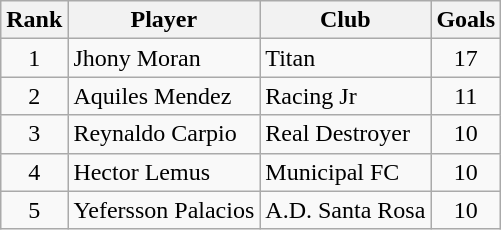<table class="wikitable" style="text-align:center">
<tr>
<th>Rank</th>
<th>Player</th>
<th>Club</th>
<th>Goals</th>
</tr>
<tr>
<td>1</td>
<td align="left"> Jhony Moran</td>
<td align="left">Titan</td>
<td>17</td>
</tr>
<tr>
<td>2</td>
<td align="left"> Aquiles Mendez</td>
<td align="left">Racing Jr</td>
<td>11</td>
</tr>
<tr>
<td>3</td>
<td align="left"> Reynaldo Carpio</td>
<td align="left">Real Destroyer</td>
<td>10</td>
</tr>
<tr>
<td>4</td>
<td align="left"> Hector Lemus</td>
<td align="left">Municipal FC</td>
<td>10</td>
</tr>
<tr>
<td>5</td>
<td align="left"> Yefersson Palacios</td>
<td align="left">A.D. Santa Rosa</td>
<td>10</td>
</tr>
</table>
